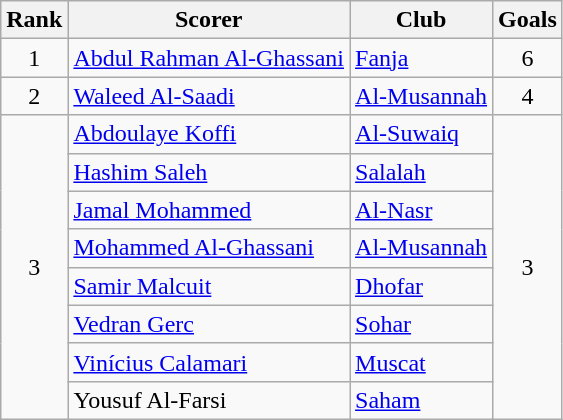<table class="wikitable sortable" style="text-align:center">
<tr>
<th>Rank</th>
<th>Scorer</th>
<th>Club</th>
<th>Goals</th>
</tr>
<tr>
<td rowspan="1">1</td>
<td align="left"> <a href='#'>Abdul Rahman Al-Ghassani</a></td>
<td align="left"><a href='#'>Fanja</a></td>
<td rowspan="1">6</td>
</tr>
<tr>
<td rowspan="1">2</td>
<td align="left"> <a href='#'>Waleed Al-Saadi</a></td>
<td align="left"><a href='#'>Al-Musannah</a></td>
<td rowspan="1">4</td>
</tr>
<tr>
<td rowspan="8">3</td>
<td align="left"> <a href='#'>Abdoulaye Koffi</a></td>
<td align="left"><a href='#'>Al-Suwaiq</a></td>
<td rowspan="8">3</td>
</tr>
<tr>
<td align="left"> <a href='#'>Hashim Saleh</a></td>
<td align="left"><a href='#'>Salalah</a></td>
</tr>
<tr>
<td align="left"> <a href='#'>Jamal Mohammed</a></td>
<td align="left"><a href='#'>Al-Nasr</a></td>
</tr>
<tr>
<td align="left"> <a href='#'>Mohammed Al-Ghassani</a></td>
<td align="left"><a href='#'>Al-Musannah</a></td>
</tr>
<tr>
<td align="left"> <a href='#'>Samir Malcuit</a></td>
<td align="left"><a href='#'>Dhofar</a></td>
</tr>
<tr>
<td align="left"> <a href='#'>Vedran Gerc</a></td>
<td align="left"><a href='#'>Sohar</a></td>
</tr>
<tr>
<td align="left"> <a href='#'>Vinícius Calamari</a></td>
<td align="left"><a href='#'>Muscat</a></td>
</tr>
<tr>
<td align="left"> Yousuf Al-Farsi</td>
<td align="left"><a href='#'>Saham</a></td>
</tr>
</table>
